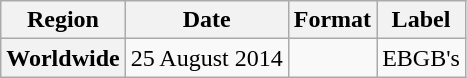<table class="wikitable plainrowheaders">
<tr>
<th scope="col">Region</th>
<th scope="col">Date</th>
<th scope="col">Format</th>
<th scope="col">Label</th>
</tr>
<tr>
<th scope="row">Worldwide</th>
<td>25 August 2014</td>
<td></td>
<td>EBGB's</td>
</tr>
</table>
